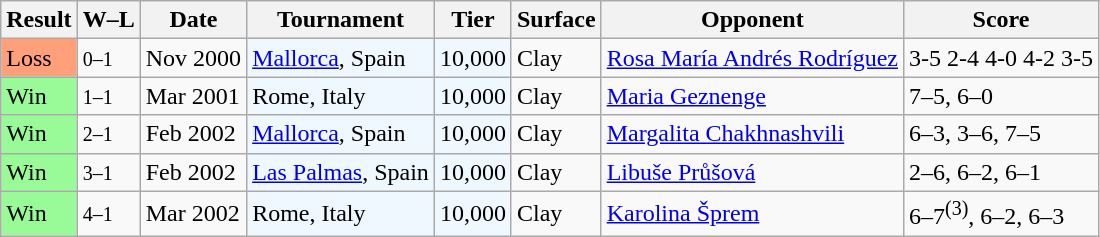<table class="sortable wikitable">
<tr>
<th>Result</th>
<th class="unsortable">W–L</th>
<th>Date</th>
<th>Tournament</th>
<th>Tier</th>
<th>Surface</th>
<th>Opponent</th>
<th class="unsortable">Score</th>
</tr>
<tr>
<td bgcolor="FFA07A">Loss</td>
<td><small>0–1</small></td>
<td>Nov 2000</td>
<td style="background:#f0f8ff;"><a href='#'>Mallorca</a>, Spain</td>
<td style="background:#f0f8ff;">10,000</td>
<td>Clay</td>
<td> <a href='#'>Rosa María Andrés Rodríguez</a></td>
<td>3-5 2-4 4-0 4-2 3-5</td>
</tr>
<tr>
<td bgcolor="98FB98">Win</td>
<td><small>1–1</small></td>
<td>Mar 2001</td>
<td style="background:#f0f8ff;">Rome, Italy</td>
<td style="background:#f0f8ff;">10,000</td>
<td>Clay</td>
<td> <a href='#'>Maria Geznenge</a></td>
<td>7–5, 6–0</td>
</tr>
<tr>
<td bgcolor="98FB98">Win</td>
<td><small>2–1</small></td>
<td>Feb 2002</td>
<td style="background:#f0f8ff;"><a href='#'>Mallorca</a>, Spain</td>
<td style="background:#f0f8ff;">10,000</td>
<td>Clay</td>
<td> <a href='#'>Margalita Chakhnashvili</a></td>
<td>6–3, 3–6, 7–5</td>
</tr>
<tr>
<td bgcolor="98FB98">Win</td>
<td><small>3–1</small></td>
<td>Feb 2002</td>
<td style="background:#f0f8ff;"><a href='#'>Las Palmas</a>, Spain</td>
<td style="background:#f0f8ff;">10,000</td>
<td>Clay</td>
<td> <a href='#'>Libuše Průšová</a></td>
<td>2–6, 6–2, 6–1</td>
</tr>
<tr>
<td bgcolor="98FB98">Win</td>
<td><small>4–1</small></td>
<td>Mar 2002</td>
<td style="background:#f0f8ff;">Rome, Italy</td>
<td style="background:#f0f8ff;">10,000</td>
<td>Clay</td>
<td> <a href='#'>Karolina Šprem</a></td>
<td>6–7<sup>(3)</sup>, 6–2, 6–3</td>
</tr>
</table>
